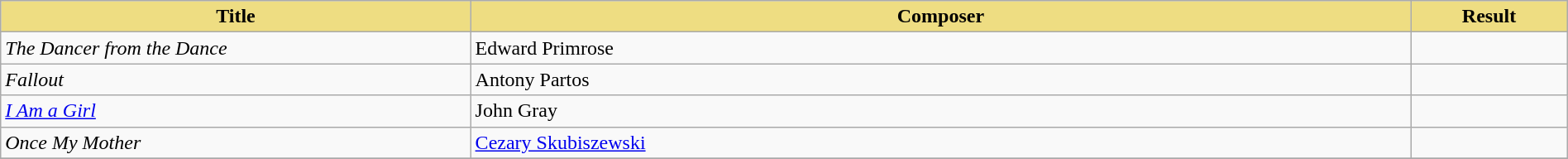<table class="wikitable" width=100%>
<tr>
<th style="width:30%;background:#EEDD82;">Title</th>
<th style="width:60%;background:#EEDD82;">Composer</th>
<th style="width:10%;background:#EEDD82;">Result<br></th>
</tr>
<tr>
<td><em>The Dancer from the Dance</em></td>
<td>Edward Primrose</td>
<td></td>
</tr>
<tr>
<td><em>Fallout</em></td>
<td>Antony Partos</td>
<td></td>
</tr>
<tr>
<td><em><a href='#'>I Am a Girl</a></em></td>
<td>John Gray</td>
<td></td>
</tr>
<tr>
<td><em>Once My Mother</em></td>
<td><a href='#'>Cezary Skubiszewski</a></td>
<td></td>
</tr>
<tr>
</tr>
</table>
